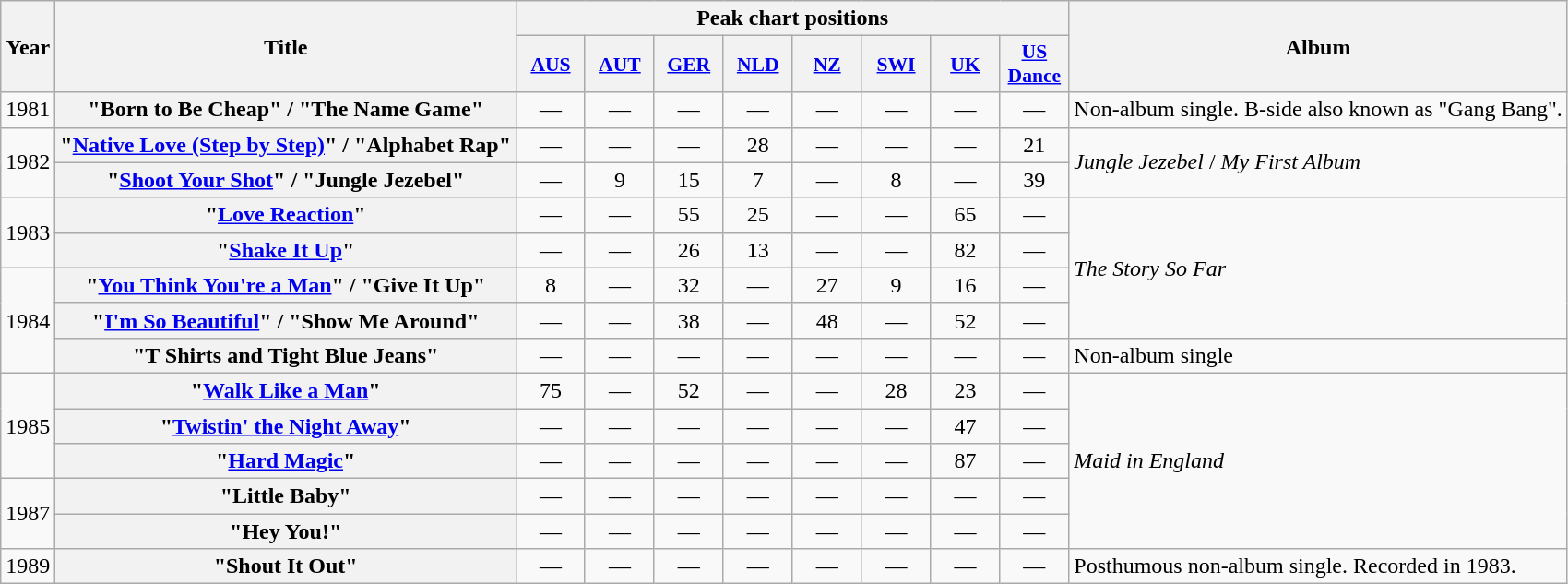<table class="wikitable plainrowheaders" style="text-align:center">
<tr>
<th scope="col" rowspan=2>Year</th>
<th scope="col" rowspan=2>Title</th>
<th scope="col" colspan=8>Peak chart positions</th>
<th scope="col" rowspan=2>Album</th>
</tr>
<tr>
<th scope="col" style="width:3em;font-size:90%"><a href='#'>AUS</a><br></th>
<th scope="col" style="width:3em;font-size:90%"><a href='#'>AUT</a><br></th>
<th scope="col" style="width:3em;font-size:90%"><a href='#'>GER</a><br></th>
<th scope="col" style="width:3em;font-size:90%"><a href='#'>NLD</a><br></th>
<th scope="col" style="width:3em;font-size:90%"><a href='#'>NZ</a><br></th>
<th scope="col" style="width:3em;font-size:90%"><a href='#'>SWI</a><br></th>
<th scope="col" style="width:3em;font-size:90%"><a href='#'>UK</a><br></th>
<th scope="col" style="width:3em;font-size:90%"><a href='#'>US<br>Dance</a><br></th>
</tr>
<tr>
<td>1981</td>
<th scope="row">"Born to Be Cheap" / "The Name Game"</th>
<td>—</td>
<td>—</td>
<td>—</td>
<td>—</td>
<td>—</td>
<td>—</td>
<td>—</td>
<td>—</td>
<td style="text-align:left">Non-album single. B-side also known as "Gang Bang".</td>
</tr>
<tr>
<td rowspan=2>1982</td>
<th scope="row">"<a href='#'>Native Love (Step by Step)</a>" / "Alphabet Rap"</th>
<td>—</td>
<td>—</td>
<td>—</td>
<td>28</td>
<td>—</td>
<td>—</td>
<td>—</td>
<td>21</td>
<td style="text-align:left" rowspan=2><em>Jungle Jezebel</em> / <em>My First Album</em></td>
</tr>
<tr>
<th scope="row">"<a href='#'>Shoot Your Shot</a>" / "Jungle Jezebel"</th>
<td>—</td>
<td>9</td>
<td>15</td>
<td>7</td>
<td>—</td>
<td>8</td>
<td>—</td>
<td>39</td>
</tr>
<tr>
<td rowspan=2>1983</td>
<th scope="row">"<a href='#'>Love Reaction</a>"</th>
<td>—</td>
<td>—</td>
<td>55</td>
<td>25</td>
<td>—</td>
<td>—</td>
<td>65</td>
<td>—</td>
<td style="text-align:left" rowspan=4><em>The Story So Far</em></td>
</tr>
<tr>
<th scope="row">"<a href='#'>Shake It Up</a>"</th>
<td>—</td>
<td>—</td>
<td>26</td>
<td>13</td>
<td>—</td>
<td>—</td>
<td>82</td>
<td>—</td>
</tr>
<tr>
<td rowspan=3>1984</td>
<th scope="row">"<a href='#'>You Think You're a Man</a>" / "Give It Up"</th>
<td>8</td>
<td>—</td>
<td>32</td>
<td>—</td>
<td>27</td>
<td>9</td>
<td>16</td>
<td>—</td>
</tr>
<tr>
<th scope="row">"<a href='#'>I'm So Beautiful</a>" / "Show Me Around"</th>
<td>—</td>
<td>—</td>
<td>38</td>
<td>—</td>
<td>48</td>
<td>—</td>
<td>52</td>
<td>—</td>
</tr>
<tr>
<th scope="row">"T Shirts and Tight Blue Jeans"</th>
<td>—</td>
<td>—</td>
<td>—</td>
<td>—</td>
<td>—</td>
<td>—</td>
<td>—</td>
<td>—</td>
<td style="text-align:left">Non-album single</td>
</tr>
<tr>
<td rowspan=3>1985</td>
<th scope="row">"<a href='#'>Walk Like a Man</a>"</th>
<td>75</td>
<td>—</td>
<td>52</td>
<td>—</td>
<td>—</td>
<td>28</td>
<td>23</td>
<td>—</td>
<td style="text-align:left" rowspan=5><em>Maid in England</em></td>
</tr>
<tr>
<th scope="row">"<a href='#'>Twistin' the Night Away</a>"</th>
<td>—</td>
<td>—</td>
<td>—</td>
<td>—</td>
<td>—</td>
<td>—</td>
<td>47</td>
<td>—</td>
</tr>
<tr>
<th scope="row">"<a href='#'>Hard Magic</a>"</th>
<td>—</td>
<td>—</td>
<td>—</td>
<td>—</td>
<td>—</td>
<td>—</td>
<td>87</td>
<td>—</td>
</tr>
<tr>
<td rowspan=2>1987</td>
<th scope="row">"Little Baby"</th>
<td>—</td>
<td>—</td>
<td>—</td>
<td>—</td>
<td>—</td>
<td>—</td>
<td>—</td>
<td>—</td>
</tr>
<tr>
<th scope="row">"Hey You!"</th>
<td>—</td>
<td>—</td>
<td>—</td>
<td>—</td>
<td>—</td>
<td>—</td>
<td>—</td>
<td>—</td>
</tr>
<tr>
<td>1989</td>
<th scope="row">"Shout It Out"</th>
<td>—</td>
<td>—</td>
<td>—</td>
<td>—</td>
<td>—</td>
<td>—</td>
<td>—</td>
<td>—</td>
<td style="text-align:left">Posthumous non-album single. Recorded in 1983.</td>
</tr>
</table>
